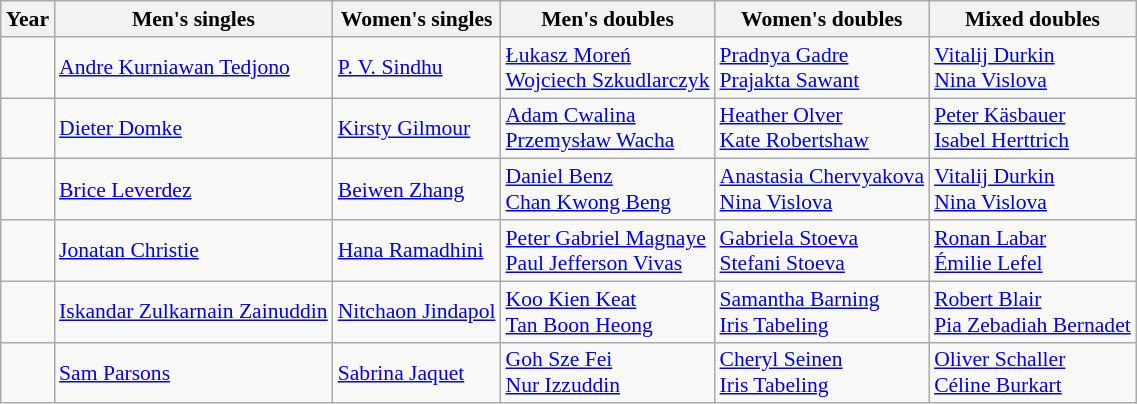<table class=wikitable style="font-size:90%;">
<tr>
<th>Year</th>
<th>Men's singles</th>
<th>Women's singles</th>
<th>Men's doubles</th>
<th>Women's doubles</th>
<th>Mixed doubles</th>
</tr>
<tr>
<td></td>
<td> <a href='#'>Andre Kurniawan Tedjono</a></td>
<td> <a href='#'>P. V. Sindhu</a></td>
<td> <a href='#'>Łukasz Moreń</a><br> <a href='#'>Wojciech Szkudlarczyk</a></td>
<td> <a href='#'>Pradnya Gadre</a><br> <a href='#'>Prajakta Sawant</a></td>
<td> <a href='#'>Vitalij Durkin</a><br> <a href='#'>Nina Vislova</a></td>
</tr>
<tr>
<td></td>
<td> <a href='#'>Dieter Domke</a></td>
<td> <a href='#'>Kirsty Gilmour</a></td>
<td> <a href='#'>Adam Cwalina</a><br> <a href='#'>Przemysław Wacha</a></td>
<td> <a href='#'>Heather Olver</a><br> <a href='#'>Kate Robertshaw</a></td>
<td> <a href='#'>Peter Käsbauer</a><br> <a href='#'>Isabel Herttrich</a></td>
</tr>
<tr>
<td></td>
<td> <a href='#'>Brice Leverdez</a></td>
<td> <a href='#'>Beiwen Zhang</a></td>
<td> <a href='#'>Daniel Benz</a><br> <a href='#'>Chan Kwong Beng</a></td>
<td> <a href='#'>Anastasia Chervyakova</a><br> <a href='#'>Nina Vislova</a></td>
<td> <a href='#'>Vitalij Durkin</a><br> <a href='#'>Nina Vislova</a></td>
</tr>
<tr>
<td></td>
<td> <a href='#'>Jonatan Christie</a></td>
<td> <a href='#'>Hana Ramadhini</a></td>
<td> <a href='#'>Peter Gabriel Magnaye</a><br> <a href='#'>Paul Jefferson Vivas</a></td>
<td> <a href='#'>Gabriela Stoeva</a><br> <a href='#'>Stefani Stoeva</a></td>
<td> <a href='#'>Ronan Labar</a><br> <a href='#'>Émilie Lefel</a></td>
</tr>
<tr>
<td></td>
<td> <a href='#'>Iskandar Zulkarnain Zainuddin</a></td>
<td> <a href='#'>Nitchaon Jindapol</a></td>
<td> <a href='#'>Koo Kien Keat</a><br> <a href='#'>Tan Boon Heong</a></td>
<td> <a href='#'>Samantha Barning</a><br> <a href='#'>Iris Tabeling</a></td>
<td> <a href='#'>Robert Blair</a><br> <a href='#'>Pia Zebadiah Bernadet</a></td>
</tr>
<tr>
<td></td>
<td> <a href='#'>Sam Parsons</a></td>
<td> <a href='#'>Sabrina Jaquet</a></td>
<td> <a href='#'>Goh Sze Fei</a><br> <a href='#'>Nur Izzuddin</a></td>
<td> <a href='#'>Cheryl Seinen</a><br> <a href='#'>Iris Tabeling</a></td>
<td> <a href='#'>Oliver Schaller</a><br> <a href='#'>Céline Burkart</a></td>
</tr>
</table>
